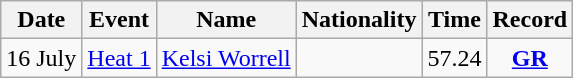<table class="wikitable" style=text-align:center>
<tr>
<th>Date</th>
<th>Event</th>
<th>Name</th>
<th>Nationality</th>
<th>Time</th>
<th>Record</th>
</tr>
<tr>
<td>16 July</td>
<td><a href='#'>Heat 1</a></td>
<td align=left><a href='#'>Kelsi Worrell</a></td>
<td align=left></td>
<td>57.24</td>
<td><strong><a href='#'>GR</a></strong></td>
</tr>
</table>
